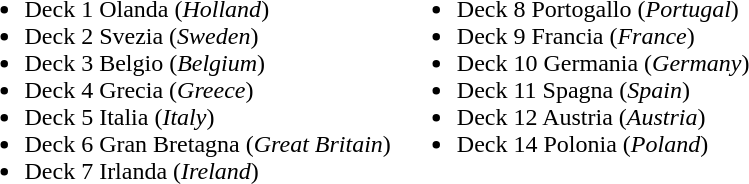<table>
<tr>
<td valign=top><br><ul><li>Deck 1 Olanda (<em>Holland</em>)</li><li>Deck 2 Svezia (<em>Sweden</em>)</li><li>Deck 3 Belgio (<em>Belgium</em>)</li><li>Deck 4 Grecia (<em>Greece</em>)</li><li>Deck 5 Italia (<em>Italy</em>)</li><li>Deck 6 Gran Bretagna (<em>Great Britain</em>) </li><li>Deck 7 Irlanda (<em>Ireland</em>)</li></ul></td>
<td valign=top><br><ul><li>Deck 8 Portogallo (<em>Portugal</em>)</li><li>Deck 9 Francia (<em>France</em>)</li><li>Deck 10 Germania (<em>Germany</em>)</li><li>Deck 11 Spagna (<em>Spain</em>)</li><li>Deck 12 Austria (<em>Austria</em>)</li><li>Deck 14 Polonia (<em>Poland</em>)</li></ul></td>
</tr>
</table>
